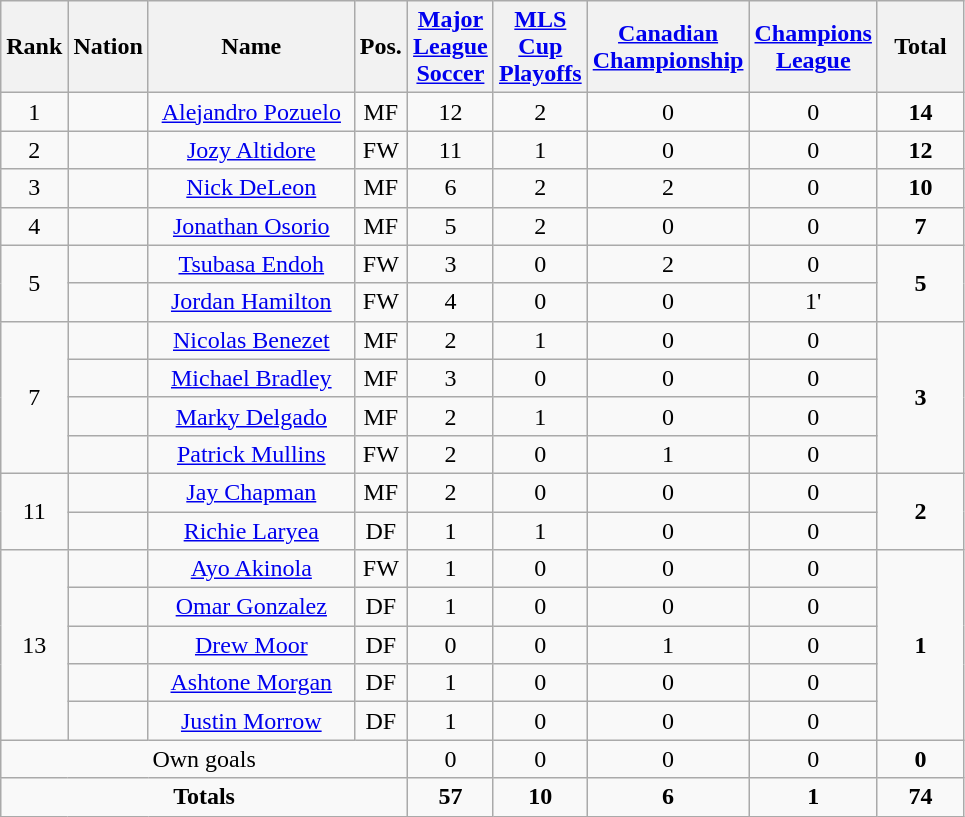<table class="wikitable sortable" style="font-size:100%; text-align:center">
<tr>
<th width=15>Rank</th>
<th width=15>Nation</th>
<th width=130>Name</th>
<th width=15>Pos.</th>
<th width=50><a href='#'>Major League Soccer</a></th>
<th width=50><a href='#'>MLS Cup Playoffs</a></th>
<th width=50><a href='#'>Canadian Championship</a></th>
<th width=50><a href='#'>Champions League</a></th>
<th width=50>Total</th>
</tr>
<tr>
<td>1</td>
<td></td>
<td><a href='#'>Alejandro Pozuelo</a></td>
<td>MF</td>
<td>12</td>
<td>2</td>
<td>0</td>
<td>0</td>
<td><strong>14</strong></td>
</tr>
<tr>
<td>2</td>
<td></td>
<td><a href='#'>Jozy Altidore</a></td>
<td>FW</td>
<td>11</td>
<td>1</td>
<td>0</td>
<td>0</td>
<td><strong>12</strong></td>
</tr>
<tr>
<td>3</td>
<td></td>
<td><a href='#'>Nick DeLeon</a></td>
<td>MF</td>
<td>6</td>
<td>2</td>
<td>2</td>
<td>0</td>
<td><strong>10</strong></td>
</tr>
<tr>
<td>4</td>
<td></td>
<td><a href='#'>Jonathan Osorio</a></td>
<td>MF</td>
<td>5</td>
<td>2</td>
<td>0</td>
<td>0</td>
<td><strong>7</strong></td>
</tr>
<tr>
<td rowspan="2">5</td>
<td></td>
<td><a href='#'>Tsubasa Endoh</a></td>
<td>FW</td>
<td>3</td>
<td>0</td>
<td>2</td>
<td>0</td>
<td rowspan="2"><strong>5</strong></td>
</tr>
<tr>
<td></td>
<td><a href='#'>Jordan Hamilton</a></td>
<td>FW</td>
<td>4</td>
<td>0</td>
<td>0</td>
<td>1'</td>
</tr>
<tr>
<td rowspan="4">7</td>
<td></td>
<td><a href='#'>Nicolas Benezet</a></td>
<td>MF</td>
<td>2</td>
<td>1</td>
<td>0</td>
<td>0</td>
<td rowspan="4"><strong>3</strong></td>
</tr>
<tr>
<td></td>
<td><a href='#'>Michael Bradley</a></td>
<td>MF</td>
<td>3</td>
<td>0</td>
<td>0</td>
<td>0</td>
</tr>
<tr>
<td></td>
<td><a href='#'>Marky Delgado</a></td>
<td>MF</td>
<td>2</td>
<td>1</td>
<td>0</td>
<td>0</td>
</tr>
<tr>
<td></td>
<td><a href='#'>Patrick Mullins</a></td>
<td>FW</td>
<td>2</td>
<td>0</td>
<td>1</td>
<td>0</td>
</tr>
<tr>
<td rowspan="2">11</td>
<td></td>
<td><a href='#'>Jay Chapman</a></td>
<td>MF</td>
<td>2</td>
<td>0</td>
<td>0</td>
<td>0</td>
<td rowspan="2"><strong>2</strong></td>
</tr>
<tr>
<td></td>
<td><a href='#'>Richie Laryea</a></td>
<td>DF</td>
<td>1</td>
<td>1</td>
<td>0</td>
<td>0</td>
</tr>
<tr>
<td rowspan="5">13</td>
<td></td>
<td><a href='#'>Ayo Akinola</a></td>
<td>FW</td>
<td>1</td>
<td>0</td>
<td>0</td>
<td>0</td>
<td rowspan="5"><strong>1</strong></td>
</tr>
<tr>
<td></td>
<td><a href='#'>Omar Gonzalez</a></td>
<td>DF</td>
<td>1</td>
<td>0</td>
<td>0</td>
<td>0</td>
</tr>
<tr>
<td></td>
<td><a href='#'>Drew Moor</a></td>
<td>DF</td>
<td>0</td>
<td>0</td>
<td>1</td>
<td>0</td>
</tr>
<tr>
<td></td>
<td><a href='#'>Ashtone Morgan</a></td>
<td>DF</td>
<td>1</td>
<td>0</td>
<td>0</td>
<td>0</td>
</tr>
<tr>
<td></td>
<td><a href='#'>Justin Morrow</a></td>
<td>DF</td>
<td>1</td>
<td>0</td>
<td>0</td>
<td>0</td>
</tr>
<tr>
<td colspan="4">Own goals</td>
<td>0</td>
<td>0</td>
<td>0</td>
<td>0</td>
<td><strong>0</strong></td>
</tr>
<tr class="sortbottom">
<td colspan="4"><strong>Totals</strong></td>
<td><strong>57</strong></td>
<td><strong>10</strong></td>
<td><strong>6</strong></td>
<td><strong>1</strong></td>
<td><strong>74</strong></td>
</tr>
</table>
